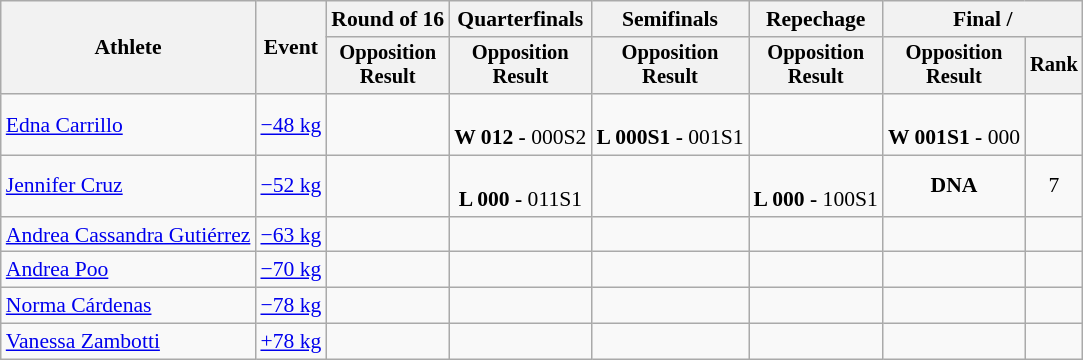<table class="wikitable" style="font-size:90%">
<tr>
<th rowspan=2>Athlete</th>
<th rowspan=2>Event</th>
<th>Round of 16</th>
<th>Quarterfinals</th>
<th>Semifinals</th>
<th>Repechage</th>
<th colspan=2>Final / </th>
</tr>
<tr style="font-size:95%">
<th>Opposition<br>Result</th>
<th>Opposition<br>Result</th>
<th>Opposition<br>Result</th>
<th>Opposition<br>Result</th>
<th>Opposition<br>Result</th>
<th>Rank</th>
</tr>
<tr align=center>
<td align=left><a href='#'>Edna Carrillo</a></td>
<td align=left><a href='#'>−48 kg</a></td>
<td></td>
<td><br> <strong>W 012 -</strong> 000S2</td>
<td><br> <strong>L 000S1 -</strong> 001S1</td>
<td></td>
<td><br> <strong>W 001S1 -</strong> 000</td>
<td></td>
</tr>
<tr align=center>
<td align=left><a href='#'>Jennifer Cruz</a></td>
<td align=left><a href='#'>−52 kg</a></td>
<td></td>
<td><br> <strong>L 000 -</strong> 011S1</td>
<td></td>
<td><br> <strong>L 000 -</strong> 100S1</td>
<td><strong>DNA</strong></td>
<td>7</td>
</tr>
<tr align=center>
<td align=left><a href='#'>Andrea Cassandra Gutiérrez</a></td>
<td align=left><a href='#'>−63 kg</a></td>
<td></td>
<td></td>
<td></td>
<td></td>
<td></td>
<td></td>
</tr>
<tr align=center>
<td align=left><a href='#'>Andrea Poo</a></td>
<td align=left><a href='#'>−70 kg</a></td>
<td></td>
<td></td>
<td></td>
<td></td>
<td></td>
<td></td>
</tr>
<tr align=center>
<td align=left><a href='#'>Norma Cárdenas</a></td>
<td align=left><a href='#'>−78 kg</a></td>
<td></td>
<td></td>
<td></td>
<td></td>
<td></td>
<td></td>
</tr>
<tr align=center>
<td align=left><a href='#'>Vanessa Zambotti</a></td>
<td align=left><a href='#'>+78 kg</a></td>
<td></td>
<td></td>
<td></td>
<td></td>
<td></td>
<td></td>
</tr>
</table>
